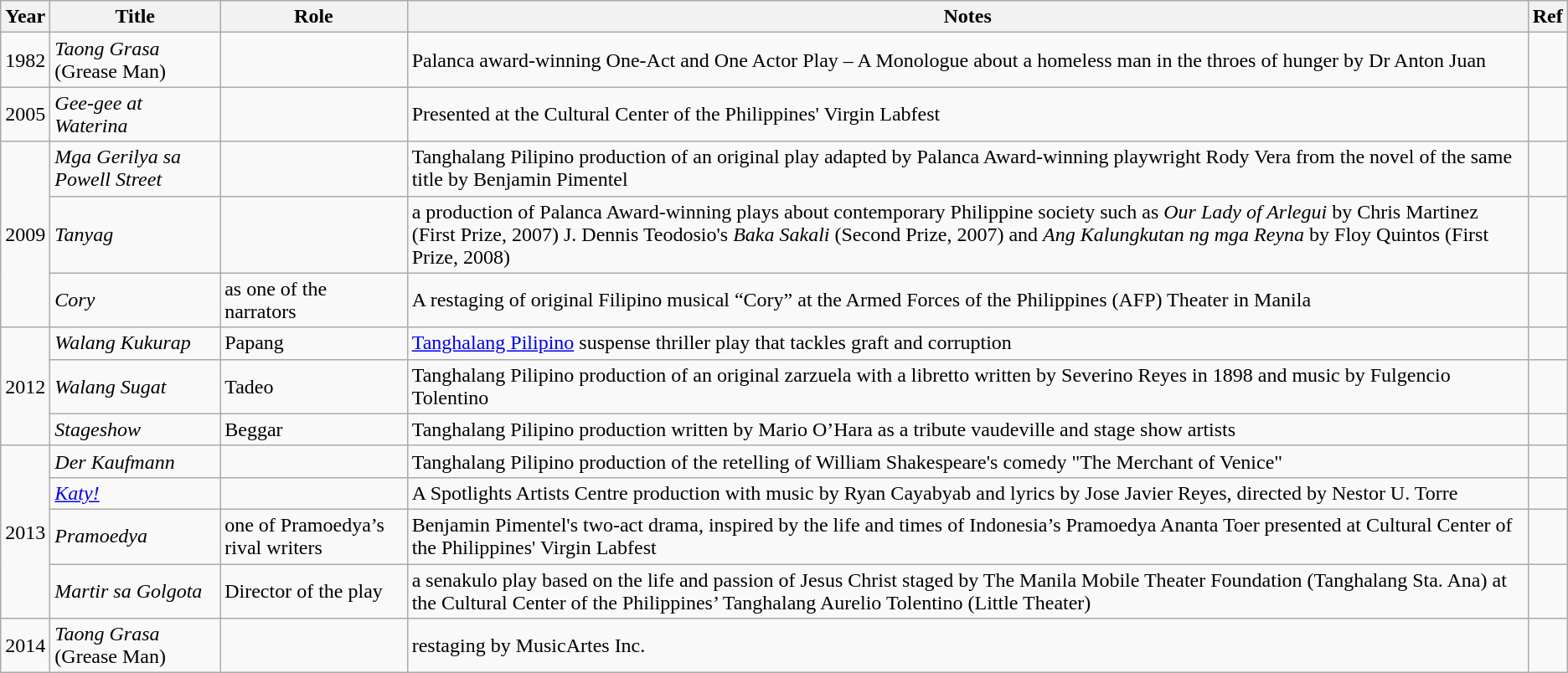<table class="wikitable">
<tr>
<th>Year</th>
<th>Title</th>
<th>Role</th>
<th>Notes</th>
<th>Ref</th>
</tr>
<tr>
<td>1982</td>
<td><em>Taong Grasa</em> (Grease Man)</td>
<td></td>
<td>Palanca award-winning One-Act and One Actor Play – A Monologue about a homeless man in the throes of hunger by Dr Anton Juan</td>
<td></td>
</tr>
<tr>
<td>2005</td>
<td><em>Gee-gee at Waterina</em></td>
<td></td>
<td>Presented at the Cultural Center of the Philippines' Virgin Labfest</td>
<td></td>
</tr>
<tr>
<td rowspan="3">2009</td>
<td><em>Mga Gerilya sa Powell Street</em></td>
<td></td>
<td>Tanghalang Pilipino production of an original play adapted by Palanca Award-winning playwright Rody Vera from the novel of the same title by Benjamin Pimentel</td>
<td></td>
</tr>
<tr>
<td><em>Tanyag</em></td>
<td></td>
<td>a production of Palanca Award-winning plays about contemporary Philippine society such as <em>Our Lady of Arlegui</em> by Chris Martinez (First Prize, 2007) J. Dennis Teodosio's <em>Baka Sakali</em> (Second Prize, 2007) and <em>Ang Kalungkutan ng mga Reyna</em> by Floy Quintos (First Prize, 2008)</td>
<td></td>
</tr>
<tr>
<td><em>Cory</em></td>
<td>as one of the narrators</td>
<td>A restaging of original Filipino musical “Cory” at the Armed Forces of the Philippines (AFP) Theater in Manila</td>
<td></td>
</tr>
<tr>
<td rowspan="3">2012</td>
<td><em>Walang Kukurap</em></td>
<td>Papang</td>
<td><a href='#'>Tanghalang Pilipino</a> suspense thriller play that tackles graft and corruption</td>
<td></td>
</tr>
<tr>
<td><em>Walang Sugat</em></td>
<td>Tadeo</td>
<td>Tanghalang Pilipino production of an original zarzuela with a libretto written by Severino Reyes in 1898 and music by Fulgencio Tolentino</td>
<td></td>
</tr>
<tr>
<td><em>Stageshow</em></td>
<td>Beggar</td>
<td>Tanghalang Pilipino production written by Mario O’Hara as a tribute vaudeville and stage show artists</td>
<td></td>
</tr>
<tr>
<td rowspan="4">2013</td>
<td><em>Der Kaufmann</em></td>
<td></td>
<td>Tanghalang Pilipino production of the retelling of William Shakespeare's comedy "The Merchant of Venice"</td>
<td></td>
</tr>
<tr>
<td><em><a href='#'>Katy!</a></em></td>
<td></td>
<td>A Spotlights Artists Centre production with music by Ryan Cayabyab and lyrics by Jose Javier Reyes, directed by Nestor U. Torre</td>
<td></td>
</tr>
<tr>
<td><em>Pramoedya</em></td>
<td>one of Pramoedya’s rival writers</td>
<td>Benjamin Pimentel's two-act drama, inspired by the life and times of Indonesia’s Pramoedya Ananta Toer presented at Cultural Center of the Philippines' Virgin Labfest</td>
<td></td>
</tr>
<tr>
<td><em>Martir sa Golgota</em></td>
<td>Director of the play</td>
<td>a senakulo play based on the life and passion of Jesus Christ staged by The Manila Mobile Theater Foundation (Tanghalang Sta. Ana) at the Cultural Center of the Philippines’ Tanghalang Aurelio Tolentino (Little Theater)</td>
<td></td>
</tr>
<tr>
<td>2014</td>
<td><em>Taong Grasa</em> (Grease Man)</td>
<td></td>
<td>restaging by MusicArtes Inc.</td>
<td></td>
</tr>
</table>
